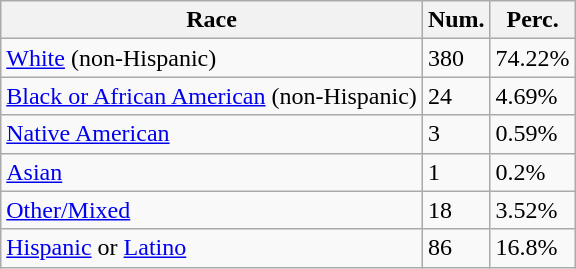<table class="wikitable">
<tr>
<th>Race</th>
<th>Num.</th>
<th>Perc.</th>
</tr>
<tr>
<td><a href='#'>White</a> (non-Hispanic)</td>
<td>380</td>
<td>74.22%</td>
</tr>
<tr>
<td><a href='#'>Black or African American</a> (non-Hispanic)</td>
<td>24</td>
<td>4.69%</td>
</tr>
<tr>
<td><a href='#'>Native American</a></td>
<td>3</td>
<td>0.59%</td>
</tr>
<tr>
<td><a href='#'>Asian</a></td>
<td>1</td>
<td>0.2%</td>
</tr>
<tr>
<td><a href='#'>Other/Mixed</a></td>
<td>18</td>
<td>3.52%</td>
</tr>
<tr>
<td><a href='#'>Hispanic</a> or <a href='#'>Latino</a></td>
<td>86</td>
<td>16.8%</td>
</tr>
</table>
